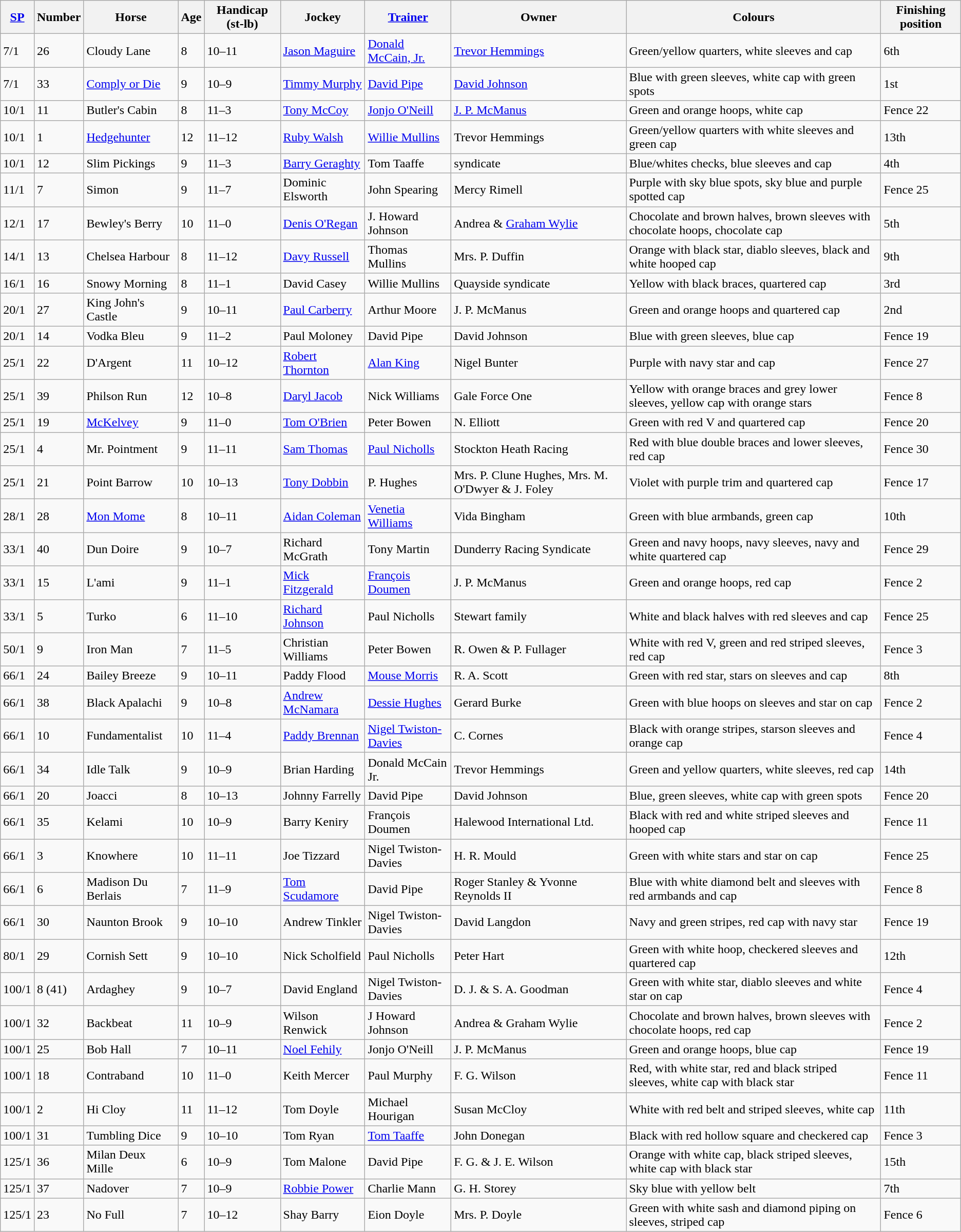<table class="wikitable sortable">
<tr>
<th><a href='#'>SP</a></th>
<th>Number</th>
<th>Horse</th>
<th>Age</th>
<th>Handicap (st-lb)</th>
<th>Jockey</th>
<th><a href='#'>Trainer</a></th>
<th>Owner</th>
<th>Colours</th>
<th>Finishing position</th>
</tr>
<tr>
<td>7/1</td>
<td>26</td>
<td>Cloudy Lane</td>
<td>8</td>
<td>10–11</td>
<td><a href='#'>Jason Maguire</a></td>
<td><a href='#'>Donald McCain, Jr.</a></td>
<td><a href='#'>Trevor Hemmings</a></td>
<td>Green/yellow quarters, white sleeves and cap</td>
<td>6th</td>
</tr>
<tr>
<td>7/1</td>
<td>33</td>
<td><a href='#'>Comply or Die</a></td>
<td>9</td>
<td>10–9</td>
<td><a href='#'>Timmy Murphy</a></td>
<td><a href='#'>David Pipe</a></td>
<td><a href='#'>David Johnson</a></td>
<td>Blue with green sleeves, white cap with green spots</td>
<td>1st</td>
</tr>
<tr>
<td>10/1</td>
<td>11</td>
<td>Butler's Cabin</td>
<td>8</td>
<td>11–3</td>
<td><a href='#'>Tony McCoy</a></td>
<td><a href='#'>Jonjo O'Neill</a></td>
<td><a href='#'>J. P. McManus</a></td>
<td>Green and orange hoops, white cap</td>
<td>Fence 22</td>
</tr>
<tr>
<td>10/1</td>
<td>1</td>
<td><a href='#'>Hedgehunter</a></td>
<td>12</td>
<td>11–12</td>
<td><a href='#'>Ruby Walsh</a></td>
<td><a href='#'>Willie Mullins</a></td>
<td>Trevor Hemmings</td>
<td>Green/yellow quarters with white sleeves and green cap</td>
<td>13th</td>
</tr>
<tr>
<td>10/1</td>
<td>12</td>
<td>Slim Pickings</td>
<td>9</td>
<td>11–3</td>
<td><a href='#'>Barry Geraghty</a></td>
<td>Tom Taaffe</td>
<td>syndicate</td>
<td>Blue/whites checks, blue sleeves and cap</td>
<td>4th</td>
</tr>
<tr>
<td>11/1</td>
<td>7</td>
<td>Simon</td>
<td>9</td>
<td>11–7</td>
<td>Dominic Elsworth</td>
<td>John Spearing</td>
<td>Mercy Rimell</td>
<td>Purple with sky blue spots, sky blue and purple spotted cap</td>
<td>Fence 25</td>
</tr>
<tr>
<td>12/1</td>
<td>17</td>
<td>Bewley's Berry</td>
<td>10</td>
<td>11–0</td>
<td><a href='#'>Denis O'Regan</a></td>
<td>J. Howard Johnson</td>
<td>Andrea & <a href='#'>Graham Wylie</a></td>
<td>Chocolate and brown halves, brown sleeves with chocolate hoops, chocolate cap</td>
<td>5th</td>
</tr>
<tr>
<td>14/1</td>
<td>13</td>
<td>Chelsea Harbour</td>
<td>8</td>
<td>11–12</td>
<td><a href='#'>Davy Russell</a></td>
<td>Thomas Mullins</td>
<td>Mrs. P. Duffin</td>
<td>Orange with black star, diablo sleeves, black and white hooped cap</td>
<td>9th</td>
</tr>
<tr>
<td>16/1</td>
<td>16</td>
<td>Snowy Morning</td>
<td>8</td>
<td>11–1</td>
<td>David Casey</td>
<td>Willie Mullins</td>
<td>Quayside syndicate</td>
<td>Yellow with black braces, quartered cap</td>
<td>3rd</td>
</tr>
<tr>
<td>20/1</td>
<td>27</td>
<td>King John's Castle</td>
<td>9</td>
<td>10–11</td>
<td><a href='#'>Paul Carberry</a></td>
<td>Arthur Moore</td>
<td>J. P. McManus</td>
<td>Green and orange hoops and quartered cap</td>
<td>2nd</td>
</tr>
<tr>
<td>20/1</td>
<td>14</td>
<td>Vodka Bleu</td>
<td>9</td>
<td>11–2</td>
<td>Paul Moloney</td>
<td>David Pipe</td>
<td>David Johnson</td>
<td>Blue with green sleeves, blue cap</td>
<td>Fence 19</td>
</tr>
<tr>
<td>25/1</td>
<td>22</td>
<td>D'Argent</td>
<td>11</td>
<td>10–12</td>
<td><a href='#'>Robert Thornton</a></td>
<td><a href='#'>Alan King</a></td>
<td>Nigel Bunter</td>
<td>Purple with navy star and cap</td>
<td>Fence 27</td>
</tr>
<tr>
<td>25/1</td>
<td>39</td>
<td>Philson Run</td>
<td>12</td>
<td>10–8</td>
<td><a href='#'>Daryl Jacob</a></td>
<td>Nick Williams</td>
<td>Gale Force One</td>
<td>Yellow with orange braces and grey lower sleeves, yellow cap with orange stars</td>
<td>Fence 8</td>
</tr>
<tr>
<td>25/1</td>
<td>19</td>
<td><a href='#'>McKelvey</a></td>
<td>9</td>
<td>11–0</td>
<td><a href='#'>Tom O'Brien</a></td>
<td>Peter Bowen</td>
<td>N. Elliott</td>
<td>Green with red V and quartered cap</td>
<td>Fence 20</td>
</tr>
<tr>
<td>25/1</td>
<td>4</td>
<td>Mr. Pointment</td>
<td>9</td>
<td>11–11</td>
<td><a href='#'>Sam Thomas</a></td>
<td><a href='#'>Paul Nicholls</a></td>
<td>Stockton Heath Racing</td>
<td>Red with blue double braces and lower sleeves, red cap</td>
<td>Fence 30</td>
</tr>
<tr>
<td>25/1</td>
<td>21</td>
<td>Point Barrow</td>
<td>10</td>
<td>10–13</td>
<td><a href='#'>Tony Dobbin</a></td>
<td>P. Hughes</td>
<td>Mrs. P. Clune Hughes, Mrs. M. O'Dwyer & J. Foley</td>
<td>Violet with purple trim and quartered cap</td>
<td>Fence 17</td>
</tr>
<tr>
<td>28/1</td>
<td>28</td>
<td><a href='#'>Mon Mome</a></td>
<td>8</td>
<td>10–11</td>
<td><a href='#'>Aidan Coleman</a></td>
<td><a href='#'>Venetia Williams</a></td>
<td>Vida Bingham</td>
<td>Green with blue armbands, green cap</td>
<td>10th</td>
</tr>
<tr>
<td>33/1</td>
<td>40</td>
<td>Dun Doire</td>
<td>9</td>
<td>10–7</td>
<td>Richard McGrath</td>
<td>Tony Martin</td>
<td>Dunderry Racing Syndicate</td>
<td>Green and navy hoops, navy sleeves, navy and white quartered cap</td>
<td>Fence 29</td>
</tr>
<tr>
<td>33/1</td>
<td>15</td>
<td>L'ami</td>
<td>9</td>
<td>11–1</td>
<td><a href='#'>Mick Fitzgerald</a></td>
<td><a href='#'>François Doumen</a></td>
<td>J. P. McManus</td>
<td>Green and orange hoops, red cap</td>
<td>Fence 2</td>
</tr>
<tr>
<td>33/1</td>
<td>5</td>
<td>Turko</td>
<td>6</td>
<td>11–10</td>
<td><a href='#'>Richard Johnson</a></td>
<td>Paul Nicholls</td>
<td>Stewart family</td>
<td>White and black halves with red sleeves and cap</td>
<td>Fence 25</td>
</tr>
<tr>
<td>50/1</td>
<td>9</td>
<td>Iron Man</td>
<td>7</td>
<td>11–5</td>
<td>Christian Williams</td>
<td>Peter Bowen</td>
<td>R. Owen & P. Fullager</td>
<td>White with red V, green and red striped sleeves, red cap</td>
<td>Fence 3</td>
</tr>
<tr>
<td>66/1</td>
<td>24</td>
<td>Bailey Breeze</td>
<td>9</td>
<td>10–11</td>
<td>Paddy Flood</td>
<td><a href='#'>Mouse Morris</a></td>
<td>R. A. Scott</td>
<td>Green with red star, stars on sleeves and cap</td>
<td>8th</td>
</tr>
<tr>
<td>66/1</td>
<td>38</td>
<td>Black Apalachi</td>
<td>9</td>
<td>10–8</td>
<td><a href='#'>Andrew McNamara</a></td>
<td><a href='#'>Dessie Hughes</a></td>
<td>Gerard Burke</td>
<td>Green with blue hoops on sleeves and star on cap</td>
<td>Fence 2</td>
</tr>
<tr>
<td>66/1</td>
<td>10</td>
<td>Fundamentalist</td>
<td>10</td>
<td>11–4</td>
<td><a href='#'>Paddy Brennan</a></td>
<td><a href='#'>Nigel Twiston-Davies</a></td>
<td>C. Cornes</td>
<td>Black with orange stripes, starson sleeves and orange cap</td>
<td>Fence 4</td>
</tr>
<tr>
<td>66/1</td>
<td>34</td>
<td>Idle Talk</td>
<td>9</td>
<td>10–9</td>
<td>Brian Harding</td>
<td>Donald McCain Jr.</td>
<td>Trevor Hemmings</td>
<td>Green and yellow quarters, white sleeves, red cap</td>
<td>14th</td>
</tr>
<tr>
<td>66/1</td>
<td>20</td>
<td>Joacci</td>
<td>8</td>
<td>10–13</td>
<td>Johnny Farrelly</td>
<td>David Pipe</td>
<td>David Johnson</td>
<td>Blue, green sleeves, white cap with green spots</td>
<td>Fence 20</td>
</tr>
<tr>
<td>66/1</td>
<td>35</td>
<td>Kelami</td>
<td>10</td>
<td>10–9</td>
<td>Barry Keniry</td>
<td>François Doumen</td>
<td>Halewood International Ltd.</td>
<td>Black with red and white striped sleeves and hooped cap</td>
<td>Fence 11</td>
</tr>
<tr>
<td>66/1</td>
<td>3</td>
<td>Knowhere</td>
<td>10</td>
<td>11–11</td>
<td>Joe Tizzard</td>
<td>Nigel Twiston-Davies</td>
<td>H. R. Mould</td>
<td>Green with white stars and star on cap</td>
<td>Fence 25</td>
</tr>
<tr>
<td>66/1</td>
<td>6</td>
<td>Madison Du Berlais</td>
<td>7</td>
<td>11–9</td>
<td><a href='#'>Tom Scudamore</a></td>
<td>David Pipe</td>
<td>Roger Stanley & Yvonne Reynolds II</td>
<td>Blue with white diamond belt and sleeves with red armbands and cap</td>
<td>Fence 8</td>
</tr>
<tr>
<td>66/1</td>
<td>30</td>
<td>Naunton Brook</td>
<td>9</td>
<td>10–10</td>
<td>Andrew Tinkler</td>
<td>Nigel Twiston-Davies</td>
<td>David Langdon</td>
<td>Navy and green stripes, red cap with navy star</td>
<td>Fence 19</td>
</tr>
<tr>
<td>80/1</td>
<td>29</td>
<td>Cornish Sett</td>
<td>9</td>
<td>10–10</td>
<td>Nick Scholfield</td>
<td>Paul Nicholls</td>
<td>Peter Hart</td>
<td>Green with white hoop, checkered sleeves and quartered cap</td>
<td>12th</td>
</tr>
<tr>
<td>100/1</td>
<td>8 (41)</td>
<td>Ardaghey</td>
<td>9</td>
<td>10–7</td>
<td>David England</td>
<td>Nigel Twiston-Davies</td>
<td>D. J. & S. A. Goodman</td>
<td>Green with white star, diablo sleeves and white star on cap</td>
<td>Fence 4</td>
</tr>
<tr>
<td>100/1</td>
<td>32</td>
<td>Backbeat</td>
<td>11</td>
<td>10–9</td>
<td>Wilson Renwick</td>
<td>J Howard Johnson</td>
<td>Andrea & Graham Wylie</td>
<td>Chocolate and brown halves, brown sleeves with chocolate hoops, red cap</td>
<td>Fence 2</td>
</tr>
<tr>
<td>100/1</td>
<td>25</td>
<td>Bob Hall</td>
<td>7</td>
<td>10–11</td>
<td><a href='#'>Noel Fehily</a></td>
<td>Jonjo O'Neill</td>
<td>J. P. McManus</td>
<td>Green and orange hoops, blue cap</td>
<td>Fence 19</td>
</tr>
<tr>
<td>100/1</td>
<td>18</td>
<td>Contraband</td>
<td>10</td>
<td>11–0</td>
<td>Keith Mercer</td>
<td>Paul Murphy</td>
<td>F. G. Wilson</td>
<td>Red, with white star, red and black striped sleeves, white cap with black star</td>
<td>Fence 11</td>
</tr>
<tr>
<td>100/1</td>
<td>2</td>
<td>Hi Cloy</td>
<td>11</td>
<td>11–12</td>
<td>Tom Doyle</td>
<td>Michael Hourigan</td>
<td>Susan McCloy</td>
<td>White with red belt and striped sleeves, white cap</td>
<td>11th</td>
</tr>
<tr>
<td>100/1</td>
<td>31</td>
<td>Tumbling Dice</td>
<td>9</td>
<td>10–10</td>
<td>Tom Ryan</td>
<td><a href='#'>Tom Taaffe</a></td>
<td>John Donegan</td>
<td>Black with red hollow square and checkered cap</td>
<td>Fence 3</td>
</tr>
<tr>
<td>125/1</td>
<td>36</td>
<td>Milan Deux Mille</td>
<td>6</td>
<td>10–9</td>
<td>Tom Malone</td>
<td>David Pipe</td>
<td>F. G. & J. E. Wilson</td>
<td>Orange with white cap, black striped sleeves, white cap with black star</td>
<td>15th</td>
</tr>
<tr>
<td>125/1</td>
<td>37</td>
<td>Nadover</td>
<td>7</td>
<td>10–9</td>
<td><a href='#'>Robbie Power</a></td>
<td>Charlie Mann</td>
<td>G. H. Storey</td>
<td>Sky blue with yellow belt</td>
<td>7th</td>
</tr>
<tr>
<td>125/1</td>
<td>23</td>
<td>No Full</td>
<td>7</td>
<td>10–12</td>
<td>Shay Barry</td>
<td>Eion Doyle</td>
<td>Mrs. P. Doyle</td>
<td>Green with white sash and diamond piping on sleeves, striped cap</td>
<td>Fence 6</td>
</tr>
</table>
